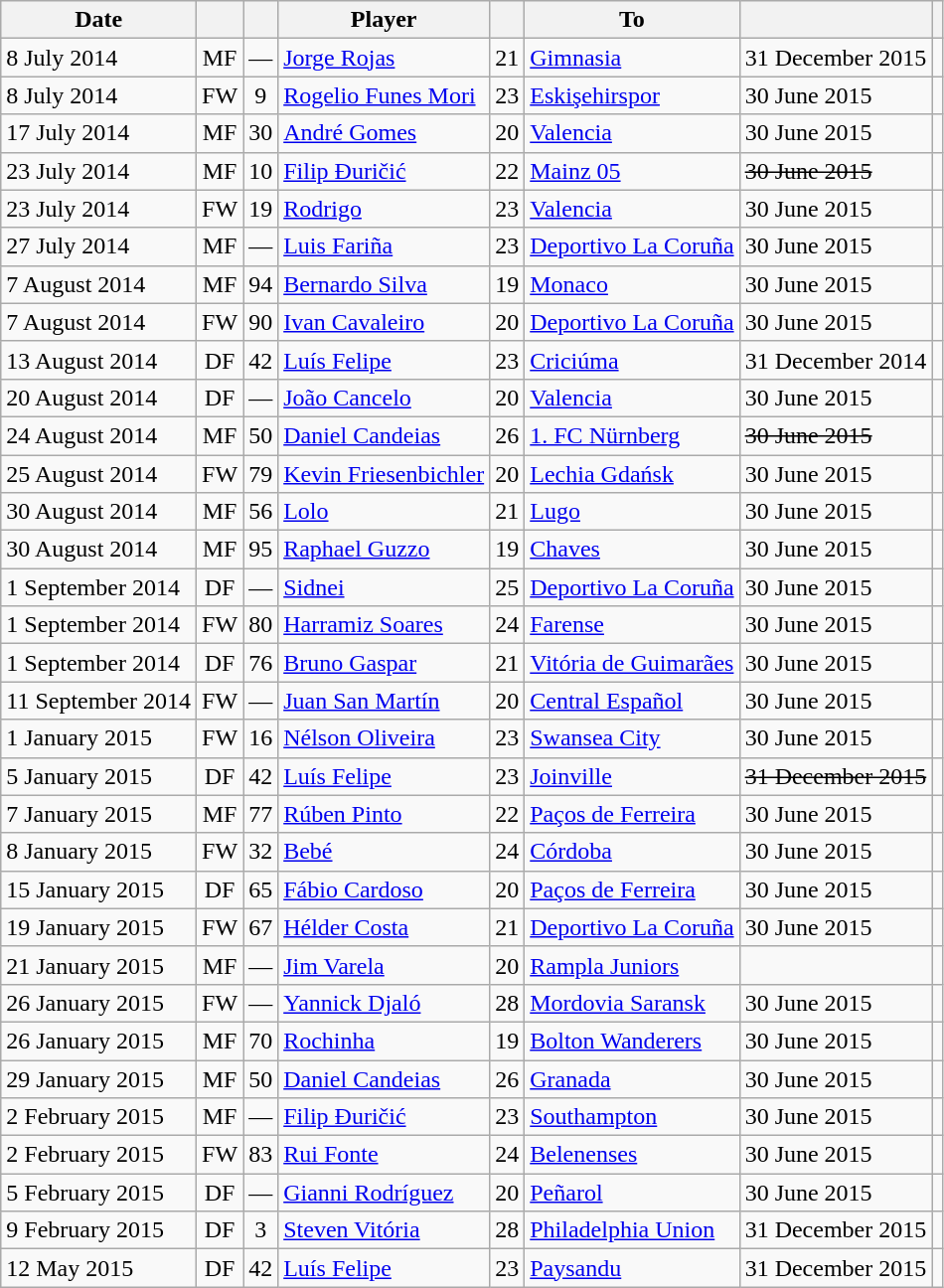<table class="wikitable sortable" style="text-align:center;">
<tr>
<th>Date</th>
<th></th>
<th></th>
<th>Player</th>
<th></th>
<th>To</th>
<th></th>
<th></th>
</tr>
<tr>
<td align=left>8 July 2014</td>
<td>MF</td>
<td>—</td>
<td align=left> <a href='#'>Jorge Rojas</a></td>
<td>21</td>
<td align=left> <a href='#'>Gimnasia</a></td>
<td align=left>31 December 2015</td>
<td></td>
</tr>
<tr>
<td align=left>8 July 2014</td>
<td>FW</td>
<td>9</td>
<td align=left> <a href='#'>Rogelio Funes Mori</a></td>
<td>23</td>
<td align=left> <a href='#'>Eskişehirspor</a></td>
<td align=left>30 June 2015</td>
<td></td>
</tr>
<tr>
<td align=left>17 July 2014</td>
<td>MF</td>
<td>30</td>
<td align=left> <a href='#'>André Gomes</a></td>
<td>20</td>
<td align=left> <a href='#'>Valencia</a></td>
<td align=left>30 June 2015</td>
<td></td>
</tr>
<tr>
<td align=left>23 July 2014</td>
<td>MF</td>
<td>10</td>
<td align=left> <a href='#'>Filip Đuričić</a></td>
<td>22</td>
<td align=left> <a href='#'>Mainz 05</a></td>
<td align=left><s>30 June 2015</s></td>
<td></td>
</tr>
<tr>
<td align=left>23 July 2014</td>
<td>FW</td>
<td>19</td>
<td align=left> <a href='#'>Rodrigo</a></td>
<td>23</td>
<td align=left> <a href='#'>Valencia</a></td>
<td align=left>30 June 2015</td>
<td></td>
</tr>
<tr>
<td align=left>27 July 2014</td>
<td>MF</td>
<td>—</td>
<td align=left> <a href='#'>Luis Fariña</a></td>
<td>23</td>
<td align=left> <a href='#'>Deportivo La Coruña</a></td>
<td align=left>30 June 2015</td>
<td></td>
</tr>
<tr>
<td align=left>7 August 2014</td>
<td>MF</td>
<td>94</td>
<td align=left> <a href='#'>Bernardo Silva</a></td>
<td>19</td>
<td align=left> <a href='#'>Monaco</a></td>
<td align=left>30 June 2015</td>
<td></td>
</tr>
<tr>
<td align=left>7 August 2014</td>
<td>FW</td>
<td>90</td>
<td align=left> <a href='#'>Ivan Cavaleiro</a></td>
<td>20</td>
<td align=left> <a href='#'>Deportivo La Coruña</a></td>
<td align=left>30 June 2015</td>
<td></td>
</tr>
<tr>
<td align=left>13 August 2014</td>
<td>DF</td>
<td>42</td>
<td align=left> <a href='#'>Luís Felipe</a></td>
<td>23</td>
<td align=left> <a href='#'>Criciúma</a></td>
<td align=left>31 December 2014</td>
<td></td>
</tr>
<tr>
<td align=left>20 August 2014</td>
<td>DF</td>
<td>—</td>
<td align=left> <a href='#'>João Cancelo</a></td>
<td>20</td>
<td align=left> <a href='#'>Valencia</a></td>
<td align=left>30 June 2015</td>
<td></td>
</tr>
<tr>
<td align=left>24 August 2014</td>
<td>MF</td>
<td>50</td>
<td align=left> <a href='#'>Daniel Candeias</a></td>
<td>26</td>
<td align=left> <a href='#'>1. FC Nürnberg</a></td>
<td align=left><s>30 June 2015</s></td>
<td></td>
</tr>
<tr>
<td align=left>25 August 2014</td>
<td>FW</td>
<td>79</td>
<td align=left> <a href='#'>Kevin Friesenbichler</a></td>
<td>20</td>
<td align=left> <a href='#'>Lechia Gdańsk</a></td>
<td align=left>30 June 2015</td>
<td></td>
</tr>
<tr>
<td align=left>30 August 2014</td>
<td>MF</td>
<td>56</td>
<td align=left> <a href='#'>Lolo</a></td>
<td>21</td>
<td align=left> <a href='#'>Lugo</a></td>
<td align=left>30 June 2015</td>
<td></td>
</tr>
<tr>
<td align=left>30 August 2014</td>
<td>MF</td>
<td>95</td>
<td align=left> <a href='#'>Raphael Guzzo</a></td>
<td>19</td>
<td align=left> <a href='#'>Chaves</a></td>
<td align=left>30 June 2015</td>
<td></td>
</tr>
<tr>
<td align=left>1 September 2014</td>
<td>DF</td>
<td>—</td>
<td align=left> <a href='#'>Sidnei</a></td>
<td>25</td>
<td align=left> <a href='#'>Deportivo La Coruña</a></td>
<td align=left>30 June 2015</td>
<td></td>
</tr>
<tr>
<td align=left>1 September 2014</td>
<td>FW</td>
<td>80</td>
<td align=left> <a href='#'>Harramiz Soares</a></td>
<td>24</td>
<td align=left> <a href='#'>Farense</a></td>
<td align=left>30 June 2015</td>
<td></td>
</tr>
<tr>
<td align=left>1 September 2014</td>
<td>DF</td>
<td>76</td>
<td align=left> <a href='#'>Bruno Gaspar</a></td>
<td>21</td>
<td align=left> <a href='#'>Vitória de Guimarães</a></td>
<td align=left>30 June 2015</td>
<td></td>
</tr>
<tr>
<td align=left>11 September 2014</td>
<td>FW</td>
<td>—</td>
<td align=left> <a href='#'>Juan San Martín</a></td>
<td>20</td>
<td align=left> <a href='#'>Central Español</a></td>
<td align=left>30 June 2015</td>
<td></td>
</tr>
<tr>
<td align=left>1 January 2015</td>
<td>FW</td>
<td>16</td>
<td align=left> <a href='#'>Nélson Oliveira</a></td>
<td>23</td>
<td align=left> <a href='#'>Swansea City</a></td>
<td align=left>30 June 2015</td>
<td></td>
</tr>
<tr>
<td align=left>5 January 2015</td>
<td>DF</td>
<td>42</td>
<td align=left> <a href='#'>Luís Felipe</a></td>
<td>23</td>
<td align=left> <a href='#'>Joinville</a></td>
<td align=left><s>31 December 2015</s></td>
<td></td>
</tr>
<tr>
<td align=left>7 January 2015</td>
<td>MF</td>
<td>77</td>
<td align=left> <a href='#'>Rúben Pinto</a></td>
<td>22</td>
<td align=left> <a href='#'>Paços de Ferreira</a></td>
<td align=left>30 June 2015</td>
<td></td>
</tr>
<tr>
<td align=left>8 January 2015</td>
<td>FW</td>
<td>32</td>
<td align=left> <a href='#'>Bebé</a></td>
<td>24</td>
<td align=left> <a href='#'>Córdoba</a></td>
<td align=left>30 June 2015</td>
<td></td>
</tr>
<tr>
<td align=left>15 January 2015</td>
<td>DF</td>
<td>65</td>
<td align=left> <a href='#'>Fábio Cardoso</a></td>
<td>20</td>
<td align=left> <a href='#'>Paços de Ferreira</a></td>
<td align=left>30 June 2015</td>
<td></td>
</tr>
<tr>
<td align=left>19 January 2015</td>
<td>FW</td>
<td>67</td>
<td align=left> <a href='#'>Hélder Costa</a></td>
<td>21</td>
<td align=left> <a href='#'>Deportivo La Coruña</a></td>
<td align=left>30 June 2015</td>
<td></td>
</tr>
<tr>
<td align=left>21 January 2015</td>
<td>MF</td>
<td>—</td>
<td align=left> <a href='#'>Jim Varela</a></td>
<td>20</td>
<td align=left> <a href='#'>Rampla Juniors</a></td>
<td></td>
<td></td>
</tr>
<tr>
<td align=left>26 January 2015</td>
<td>FW</td>
<td>—</td>
<td align=left> <a href='#'>Yannick Djaló</a></td>
<td>28</td>
<td align=left> <a href='#'>Mordovia Saransk</a></td>
<td align=left>30 June 2015</td>
<td></td>
</tr>
<tr>
<td align=left>26 January 2015</td>
<td>MF</td>
<td>70</td>
<td align=left> <a href='#'>Rochinha</a></td>
<td>19</td>
<td align=left> <a href='#'>Bolton Wanderers</a></td>
<td align=left>30 June 2015</td>
<td></td>
</tr>
<tr>
<td align=left>29 January 2015</td>
<td>MF</td>
<td>50</td>
<td align=left> <a href='#'>Daniel Candeias</a></td>
<td>26</td>
<td align=left> <a href='#'>Granada</a></td>
<td align=left>30 June 2015</td>
<td></td>
</tr>
<tr>
<td align=left>2 February 2015</td>
<td>MF</td>
<td>—</td>
<td align=left> <a href='#'>Filip Đuričić</a></td>
<td>23</td>
<td align=left> <a href='#'>Southampton</a></td>
<td align=left>30 June 2015</td>
<td></td>
</tr>
<tr>
<td align=left>2 February 2015</td>
<td>FW</td>
<td>83</td>
<td align=left> <a href='#'>Rui Fonte</a></td>
<td>24</td>
<td align=left> <a href='#'>Belenenses</a></td>
<td align=left>30 June 2015</td>
<td></td>
</tr>
<tr>
<td align=left>5 February 2015</td>
<td>DF</td>
<td>—</td>
<td align=left> <a href='#'>Gianni Rodríguez</a></td>
<td>20</td>
<td align=left> <a href='#'>Peñarol</a></td>
<td align=left>30 June 2015</td>
<td></td>
</tr>
<tr>
<td align=left>9 February 2015</td>
<td>DF</td>
<td>3</td>
<td align=left> <a href='#'>Steven Vitória</a></td>
<td>28</td>
<td align=left> <a href='#'>Philadelphia Union</a></td>
<td align=left>31 December 2015</td>
<td></td>
</tr>
<tr>
<td align=left>12 May 2015</td>
<td>DF</td>
<td>42</td>
<td align=left> <a href='#'>Luís Felipe</a></td>
<td>23</td>
<td align=left> <a href='#'>Paysandu</a></td>
<td align=left>31 December 2015</td>
<td></td>
</tr>
</table>
